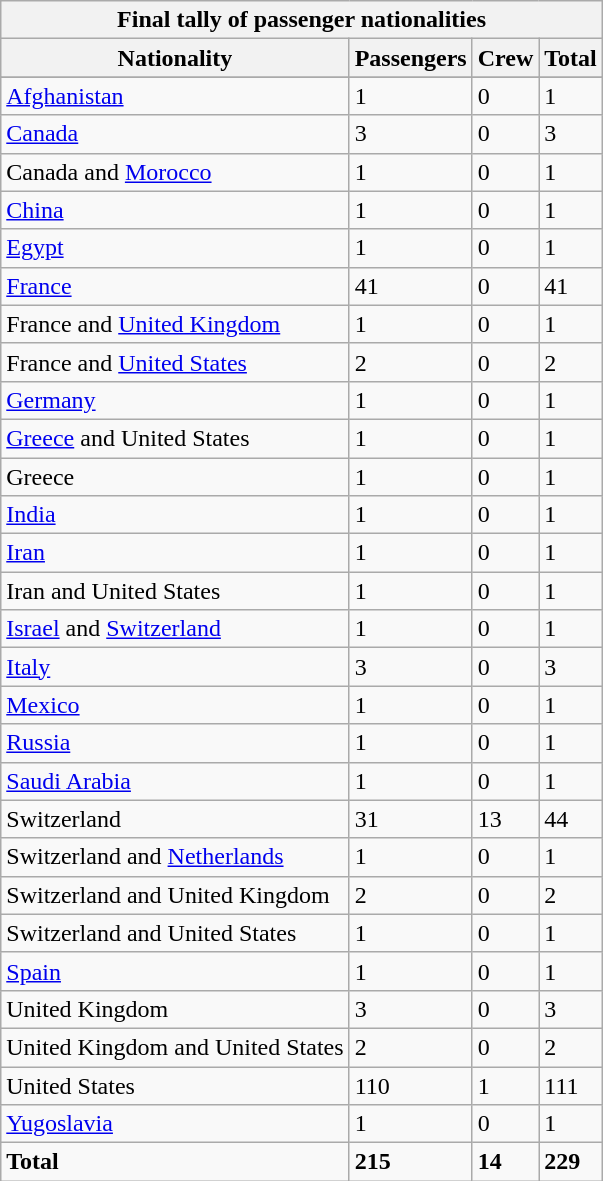<table class="wikitable collapsible collapsed">
<tr>
<th colspan=4>Final tally of passenger nationalities</th>
</tr>
<tr>
<th rowspan=1>Nationality</th>
<th colspan=1>Passengers</th>
<th colspan=1>Crew</th>
<th colspan=1>Total</th>
</tr>
<tr bgcolor=ccccff>
</tr>
<tr valign=top>
<td><a href='#'>Afghanistan</a></td>
<td>1</td>
<td>0</td>
<td>1</td>
</tr>
<tr valign=top>
<td><a href='#'>Canada</a></td>
<td>3</td>
<td>0</td>
<td>3</td>
</tr>
<tr valign=top>
<td>Canada and <a href='#'>Morocco</a></td>
<td>1</td>
<td>0</td>
<td>1</td>
</tr>
<tr valign=top>
<td><a href='#'>China</a></td>
<td>1</td>
<td>0</td>
<td>1</td>
</tr>
<tr valign=top>
<td><a href='#'>Egypt</a></td>
<td>1</td>
<td>0</td>
<td>1</td>
</tr>
<tr valign=top>
<td><a href='#'>France</a></td>
<td>41</td>
<td>0</td>
<td>41</td>
</tr>
<tr valign=top>
<td>France and <a href='#'>United Kingdom</a></td>
<td>1</td>
<td>0</td>
<td>1</td>
</tr>
<tr valign=top>
<td>France and <a href='#'>United States</a></td>
<td>2</td>
<td>0</td>
<td>2</td>
</tr>
<tr valign=top>
<td><a href='#'>Germany</a></td>
<td>1</td>
<td>0</td>
<td>1</td>
</tr>
<tr valign8=top>
<td><a href='#'>Greece</a> and United States</td>
<td>1</td>
<td>0</td>
<td>1</td>
</tr>
<tr valign=top>
<td>Greece</td>
<td>1</td>
<td>0</td>
<td>1</td>
</tr>
<tr valign=top>
<td><a href='#'>India</a></td>
<td>1</td>
<td>0</td>
<td>1</td>
</tr>
<tr valign=top>
<td><a href='#'>Iran</a></td>
<td>1</td>
<td>0</td>
<td>1</td>
</tr>
<tr valign=top>
<td>Iran and United States</td>
<td>1</td>
<td>0</td>
<td>1</td>
</tr>
<tr valign=top>
<td><a href='#'>Israel</a> and <a href='#'>Switzerland</a></td>
<td>1</td>
<td>0</td>
<td>1</td>
</tr>
<tr valign=top>
<td><a href='#'>Italy</a></td>
<td>3</td>
<td>0</td>
<td>3</td>
</tr>
<tr valign=top>
<td><a href='#'>Mexico</a></td>
<td>1</td>
<td>0</td>
<td>1</td>
</tr>
<tr valign=top>
<td><a href='#'>Russia</a></td>
<td>1</td>
<td>0</td>
<td>1</td>
</tr>
<tr valign=top>
<td><a href='#'>Saudi Arabia</a></td>
<td>1</td>
<td>0</td>
<td>1</td>
</tr>
<tr valign=top>
<td>Switzerland</td>
<td>31</td>
<td>13</td>
<td>44</td>
</tr>
<tr valign=top>
<td>Switzerland and <a href='#'>Netherlands</a></td>
<td>1</td>
<td>0</td>
<td>1</td>
</tr>
<tr valign=top>
<td>Switzerland and United Kingdom</td>
<td>2</td>
<td>0</td>
<td>2</td>
</tr>
<tr valign=top>
<td>Switzerland and United States</td>
<td>1</td>
<td>0</td>
<td>1</td>
</tr>
<tr valign=top>
<td><a href='#'>Spain</a></td>
<td>1</td>
<td>0</td>
<td>1</td>
</tr>
<tr valign=top>
<td>United Kingdom</td>
<td>3</td>
<td>0</td>
<td>3</td>
</tr>
<tr valign=top>
<td>United Kingdom and United States</td>
<td>2</td>
<td>0</td>
<td>2</td>
</tr>
<tr valign=top>
<td>United States</td>
<td>110</td>
<td>1</td>
<td>111</td>
</tr>
<tr valign=top>
<td><a href='#'>Yugoslavia</a></td>
<td>1</td>
<td>0</td>
<td>1</td>
</tr>
<tr valign=top>
<td><strong>Total</strong></td>
<td><strong>215</strong></td>
<td><strong>14</strong></td>
<td><strong>229</strong></td>
</tr>
</table>
